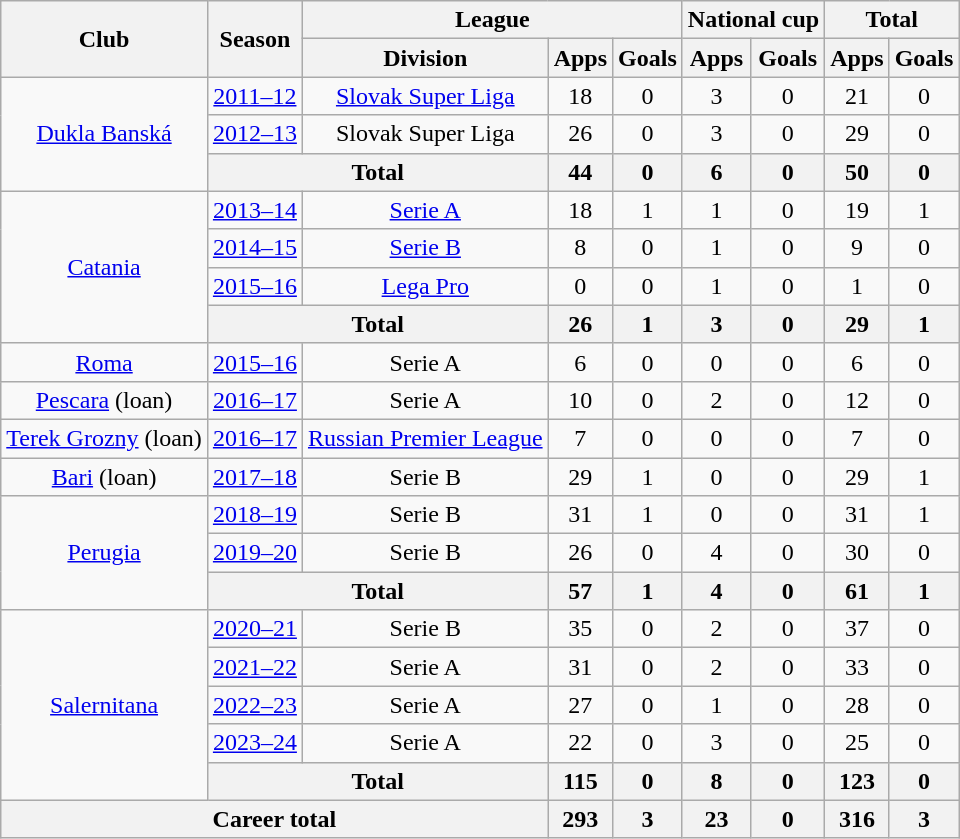<table class="wikitable", style="text-align:center">
<tr>
<th rowspan="2">Club</th>
<th rowspan="2">Season</th>
<th colspan="3">League</th>
<th colspan="2">National cup</th>
<th colspan="2">Total</th>
</tr>
<tr>
<th>Division</th>
<th>Apps</th>
<th>Goals</th>
<th>Apps</th>
<th>Goals</th>
<th>Apps</th>
<th>Goals</th>
</tr>
<tr>
<td rowspan="3"><a href='#'>Dukla Banská</a></td>
<td><a href='#'>2011–12</a></td>
<td><a href='#'>Slovak Super Liga</a></td>
<td>18</td>
<td>0</td>
<td>3</td>
<td>0</td>
<td>21</td>
<td>0</td>
</tr>
<tr>
<td><a href='#'>2012–13</a></td>
<td>Slovak Super Liga</td>
<td>26</td>
<td>0</td>
<td>3</td>
<td>0</td>
<td>29</td>
<td>0</td>
</tr>
<tr>
<th colspan="2">Total</th>
<th>44</th>
<th>0</th>
<th>6</th>
<th>0</th>
<th>50</th>
<th>0</th>
</tr>
<tr>
<td rowspan="4"><a href='#'>Catania</a></td>
<td><a href='#'>2013–14</a></td>
<td><a href='#'>Serie A</a></td>
<td>18</td>
<td>1</td>
<td>1</td>
<td>0</td>
<td>19</td>
<td>1</td>
</tr>
<tr>
<td><a href='#'>2014–15</a></td>
<td><a href='#'>Serie B</a></td>
<td>8</td>
<td>0</td>
<td>1</td>
<td>0</td>
<td>9</td>
<td>0</td>
</tr>
<tr>
<td><a href='#'>2015–16</a></td>
<td><a href='#'>Lega Pro</a></td>
<td>0</td>
<td>0</td>
<td>1</td>
<td>0</td>
<td>1</td>
<td>0</td>
</tr>
<tr>
<th colspan="2">Total</th>
<th>26</th>
<th>1</th>
<th>3</th>
<th>0</th>
<th>29</th>
<th>1</th>
</tr>
<tr>
<td><a href='#'>Roma</a></td>
<td><a href='#'>2015–16</a></td>
<td>Serie A</td>
<td>6</td>
<td>0</td>
<td>0</td>
<td>0</td>
<td>6</td>
<td>0</td>
</tr>
<tr>
<td><a href='#'>Pescara</a> (loan)</td>
<td><a href='#'>2016–17</a></td>
<td>Serie A</td>
<td>10</td>
<td>0</td>
<td>2</td>
<td>0</td>
<td>12</td>
<td>0</td>
</tr>
<tr>
<td><a href='#'>Terek Grozny</a> (loan)</td>
<td><a href='#'>2016–17</a></td>
<td><a href='#'>Russian Premier League</a></td>
<td>7</td>
<td>0</td>
<td>0</td>
<td>0</td>
<td>7</td>
<td>0</td>
</tr>
<tr>
<td><a href='#'>Bari</a> (loan)</td>
<td><a href='#'>2017–18</a></td>
<td>Serie B</td>
<td>29</td>
<td>1</td>
<td>0</td>
<td>0</td>
<td>29</td>
<td>1</td>
</tr>
<tr>
<td rowspan="3"><a href='#'>Perugia</a></td>
<td><a href='#'>2018–19</a></td>
<td>Serie B</td>
<td>31</td>
<td>1</td>
<td>0</td>
<td>0</td>
<td>31</td>
<td>1</td>
</tr>
<tr>
<td><a href='#'>2019–20</a></td>
<td>Serie B</td>
<td>26</td>
<td>0</td>
<td>4</td>
<td>0</td>
<td>30</td>
<td>0</td>
</tr>
<tr>
<th colspan="2">Total</th>
<th>57</th>
<th>1</th>
<th>4</th>
<th>0</th>
<th>61</th>
<th>1</th>
</tr>
<tr>
<td rowspan="5"><a href='#'>Salernitana</a></td>
<td><a href='#'>2020–21</a></td>
<td>Serie B</td>
<td>35</td>
<td>0</td>
<td>2</td>
<td>0</td>
<td>37</td>
<td>0</td>
</tr>
<tr>
<td><a href='#'>2021–22</a></td>
<td>Serie A</td>
<td>31</td>
<td>0</td>
<td>2</td>
<td>0</td>
<td>33</td>
<td>0</td>
</tr>
<tr>
<td><a href='#'>2022–23</a></td>
<td>Serie A</td>
<td>27</td>
<td>0</td>
<td>1</td>
<td>0</td>
<td>28</td>
<td>0</td>
</tr>
<tr>
<td><a href='#'>2023–24</a></td>
<td>Serie A</td>
<td>22</td>
<td>0</td>
<td>3</td>
<td>0</td>
<td>25</td>
<td>0</td>
</tr>
<tr>
<th colspan="2">Total</th>
<th>115</th>
<th>0</th>
<th>8</th>
<th>0</th>
<th>123</th>
<th>0</th>
</tr>
<tr>
<th colspan="3">Career total</th>
<th>293</th>
<th>3</th>
<th>23</th>
<th>0</th>
<th>316</th>
<th>3</th>
</tr>
</table>
